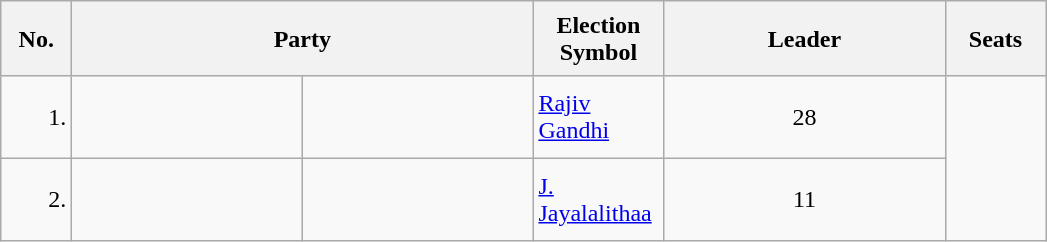<table class="wikitable">
<tr style="height: 50px;">
<th scope="col" style="width:40px;">No.<br></th>
<th scope="col" style="width:300px;" colspan="2">Party</th>
<th scope="col" style="width:80px;">Election Symbol</th>
<th scope="col" style="width:180px;">Leader</th>
<th scope="col" style="width:60px;">Seats</th>
</tr>
<tr style="height: 55px;">
<td style="text-align:right;">1.</td>
<td></td>
<td style="text-align:center;"></td>
<td><a href='#'>Rajiv Gandhi</a></td>
<td style="text-align:center;">28</td>
</tr>
<tr style="height: 55px;">
<td style="text-align:right;">2.</td>
<td></td>
<td style="text-align:center;"></td>
<td><a href='#'>J. Jayalalithaa</a></td>
<td style="text-align:center;">11</td>
</tr>
</table>
